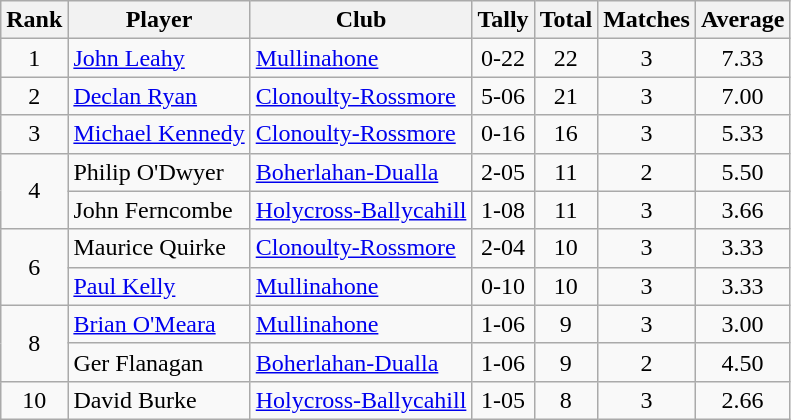<table class="wikitable">
<tr>
<th>Rank</th>
<th>Player</th>
<th>Club</th>
<th>Tally</th>
<th>Total</th>
<th>Matches</th>
<th>Average</th>
</tr>
<tr>
<td rowspan="1" style="text-align:center;">1</td>
<td><a href='#'>John Leahy</a></td>
<td><a href='#'>Mullinahone</a></td>
<td align=center>0-22</td>
<td align=center>22</td>
<td align=center>3</td>
<td align=center>7.33</td>
</tr>
<tr>
<td rowspan="1" style="text-align:center;">2</td>
<td><a href='#'>Declan Ryan</a></td>
<td><a href='#'>Clonoulty-Rossmore</a></td>
<td align=center>5-06</td>
<td align=center>21</td>
<td align=center>3</td>
<td align=center>7.00</td>
</tr>
<tr>
<td rowspan="1" style="text-align:center;">3</td>
<td><a href='#'>Michael Kennedy</a></td>
<td><a href='#'>Clonoulty-Rossmore</a></td>
<td align=center>0-16</td>
<td align=center>16</td>
<td align=center>3</td>
<td align=center>5.33</td>
</tr>
<tr>
<td rowspan="2" style="text-align:center;">4</td>
<td>Philip O'Dwyer</td>
<td><a href='#'>Boherlahan-Dualla</a></td>
<td align=center>2-05</td>
<td align=center>11</td>
<td align=center>2</td>
<td align=center>5.50</td>
</tr>
<tr>
<td>John Ferncombe</td>
<td><a href='#'>Holycross-Ballycahill</a></td>
<td align=center>1-08</td>
<td align=center>11</td>
<td align=center>3</td>
<td align=center>3.66</td>
</tr>
<tr>
<td rowspan="2" style="text-align:center;">6</td>
<td>Maurice Quirke</td>
<td><a href='#'>Clonoulty-Rossmore</a></td>
<td align=center>2-04</td>
<td align=center>10</td>
<td align=center>3</td>
<td align=center>3.33</td>
</tr>
<tr>
<td><a href='#'>Paul Kelly</a></td>
<td><a href='#'>Mullinahone</a></td>
<td align=center>0-10</td>
<td align=center>10</td>
<td align=center>3</td>
<td align=center>3.33</td>
</tr>
<tr>
<td rowspan="2" style="text-align:center;">8</td>
<td><a href='#'>Brian O'Meara</a></td>
<td><a href='#'>Mullinahone</a></td>
<td align=center>1-06</td>
<td align=center>9</td>
<td align=center>3</td>
<td align=center>3.00</td>
</tr>
<tr>
<td>Ger Flanagan</td>
<td><a href='#'>Boherlahan-Dualla</a></td>
<td align=center>1-06</td>
<td align=center>9</td>
<td align=center>2</td>
<td align=center>4.50</td>
</tr>
<tr>
<td rowspan="1" style="text-align:center;">10</td>
<td>David Burke</td>
<td><a href='#'>Holycross-Ballycahill</a></td>
<td align=center>1-05</td>
<td align=center>8</td>
<td align=center>3</td>
<td align=center>2.66</td>
</tr>
</table>
